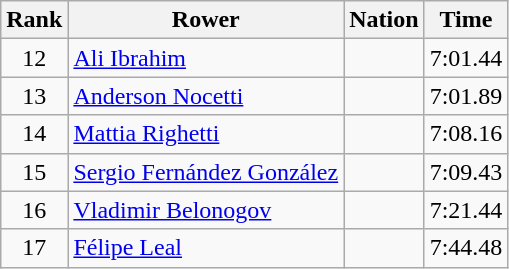<table class="wikitable sortable" style="text-align:center">
<tr>
<th>Rank</th>
<th>Rower</th>
<th>Nation</th>
<th>Time</th>
</tr>
<tr>
<td>12</td>
<td align=left><a href='#'>Ali Ibrahim</a></td>
<td align=left></td>
<td>7:01.44</td>
</tr>
<tr>
<td>13</td>
<td align=left><a href='#'>Anderson Nocetti</a></td>
<td align=left></td>
<td>7:01.89</td>
</tr>
<tr>
<td>14</td>
<td align=left><a href='#'>Mattia Righetti</a></td>
<td align=left></td>
<td>7:08.16</td>
</tr>
<tr>
<td>15</td>
<td align=left><a href='#'>Sergio Fernández González</a></td>
<td align=left></td>
<td>7:09.43</td>
</tr>
<tr>
<td>16</td>
<td align=left><a href='#'>Vladimir Belonogov</a></td>
<td align=left></td>
<td>7:21.44</td>
</tr>
<tr>
<td>17</td>
<td align=left><a href='#'>Félipe Leal</a></td>
<td align=left></td>
<td>7:44.48</td>
</tr>
</table>
